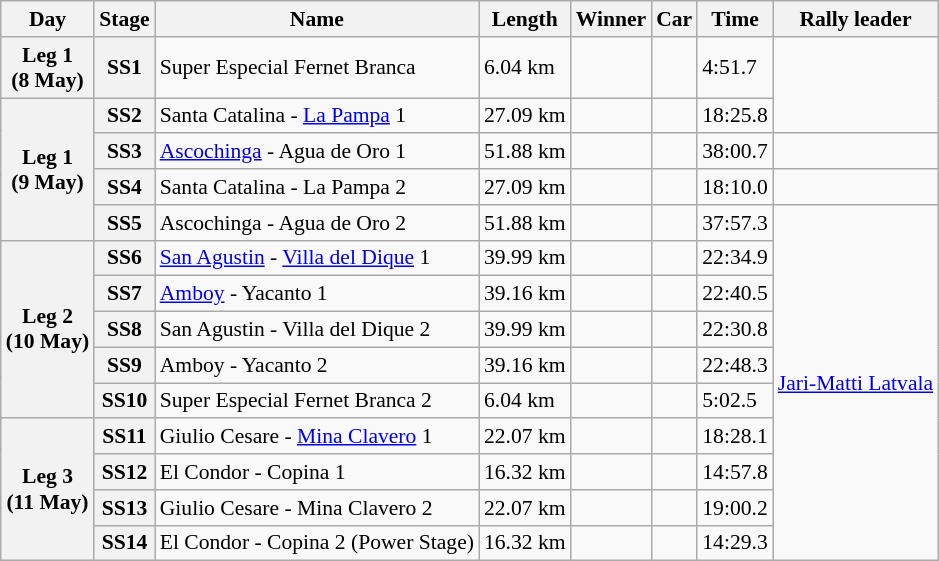<table class="wikitable" style="text-align: left; font-size: 90%; max-width: 950px;">
<tr>
<th>Day</th>
<th>Stage</th>
<th>Name</th>
<th>Length</th>
<th>Winner</th>
<th>Car</th>
<th>Time</th>
<th>Rally leader</th>
</tr>
<tr>
<th>Leg 1<br>(8 May)</th>
<th>SS1</th>
<td>Super Especial Fernet Branca</td>
<td>6.04 km</td>
<td></td>
<td></td>
<td>4:51.7</td>
<td rowspan=2></td>
</tr>
<tr>
<th rowspan=4>Leg 1<br>(9 May)</th>
<th>SS2</th>
<td>Santa Catalina - <a href='#'>La Pampa</a> 1</td>
<td>27.09 km</td>
<td></td>
<td></td>
<td>18:25.8</td>
</tr>
<tr>
<th>SS3</th>
<td><a href='#'>Ascochinga</a> - Agua de Oro 1</td>
<td>51.88 km</td>
<td></td>
<td></td>
<td>38:00.7</td>
<td></td>
</tr>
<tr>
<th>SS4</th>
<td>Santa Catalina - La Pampa 2</td>
<td>27.09 km</td>
<td></td>
<td></td>
<td>18:10.0</td>
<td></td>
</tr>
<tr>
<th>SS5</th>
<td>Ascochinga - Agua de Oro 2</td>
<td>51.88 km</td>
<td></td>
<td></td>
<td>37:57.3</td>
<td rowspan="10"> <a href='#'>Jari-Matti Latvala</a></td>
</tr>
<tr>
<th rowspan=5>Leg 2<br>(10 May)</th>
<th>SS6</th>
<td><a href='#'>San Agustin</a> - <a href='#'>Villa del Dique</a> 1</td>
<td>39.99 km</td>
<td></td>
<td></td>
<td>22:34.9</td>
</tr>
<tr>
<th>SS7</th>
<td><a href='#'>Amboy</a> - Yacanto 1</td>
<td>39.16 km</td>
<td></td>
<td></td>
<td>22:40.5</td>
</tr>
<tr>
<th>SS8</th>
<td>San Agustin - Villa del Dique 2</td>
<td>39.99 km</td>
<td></td>
<td></td>
<td>22:30.8</td>
</tr>
<tr>
<th>SS9</th>
<td>Amboy - Yacanto 2</td>
<td>39.16 km</td>
<td></td>
<td></td>
<td>22:48.3</td>
</tr>
<tr>
<th>SS10</th>
<td>Super Especial Fernet Branca 2</td>
<td>6.04 km</td>
<td></td>
<td></td>
<td>5:02.5</td>
</tr>
<tr>
<th rowspan=4>Leg 3<br>(11 May)</th>
<th>SS11</th>
<td>Giulio Cesare - <a href='#'>Mina Clavero</a> 1</td>
<td>22.07 km</td>
<td></td>
<td></td>
<td>18:28.1</td>
</tr>
<tr>
<th>SS12</th>
<td>El Condor - Copina 1</td>
<td>16.32 km</td>
<td></td>
<td></td>
<td>14:57.8</td>
</tr>
<tr>
<th>SS13</th>
<td>Giulio Cesare - Mina Clavero 2</td>
<td>22.07 km</td>
<td></td>
<td></td>
<td>19:00.2</td>
</tr>
<tr>
<th>SS14</th>
<td>El Condor - Copina 2 (Power Stage)</td>
<td>16.32 km</td>
<td></td>
<td></td>
<td>14:29.3</td>
</tr>
</table>
